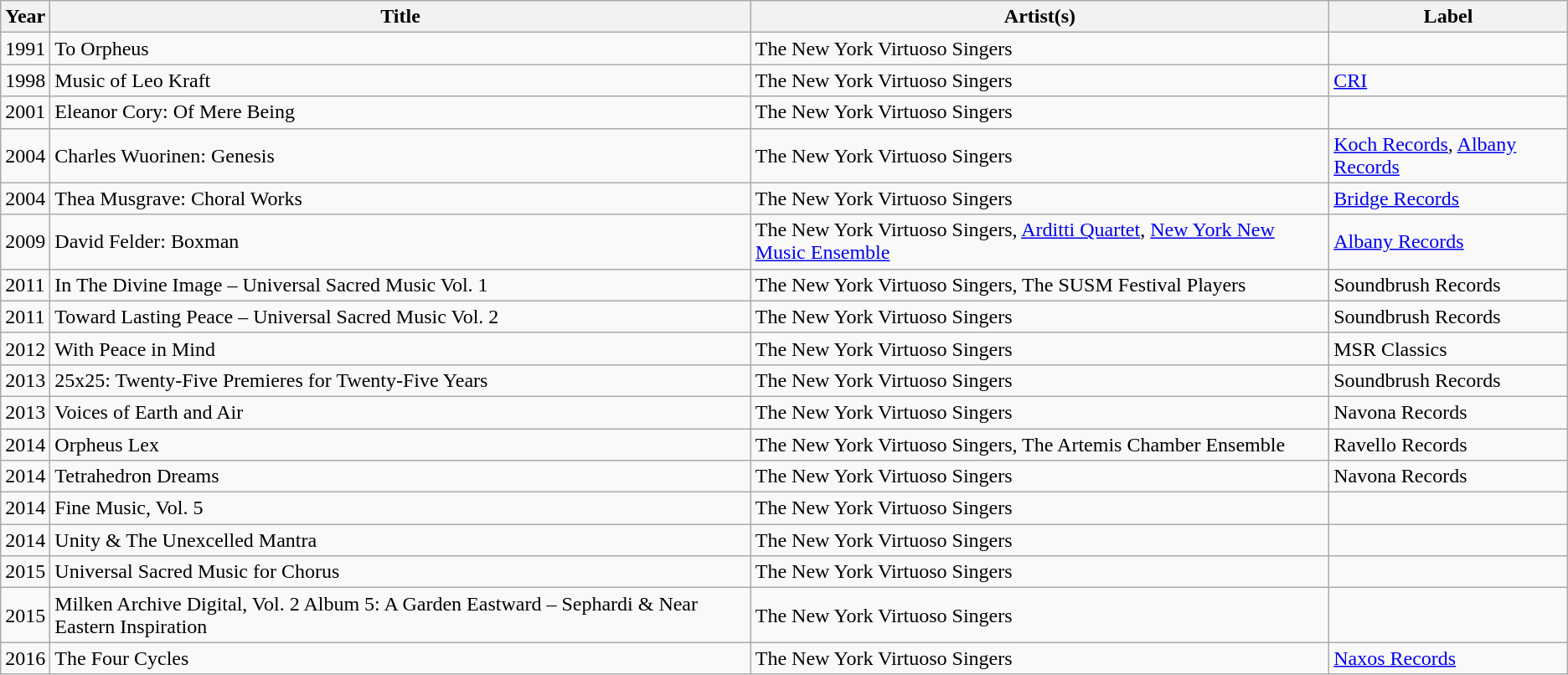<table class="wikitable">
<tr>
<th scope="col">Year</th>
<th scope="col">Title</th>
<th scope="col">Artist(s)</th>
<th scope="col">Label</th>
</tr>
<tr>
<td>1991</td>
<td>To Orpheus</td>
<td>The New York Virtuoso Singers</td>
<td></td>
</tr>
<tr>
<td>1998</td>
<td>Music of Leo Kraft</td>
<td>The New York Virtuoso Singers</td>
<td><a href='#'>CRI</a></td>
</tr>
<tr>
<td>2001</td>
<td>Eleanor Cory: Of Mere Being</td>
<td>The New York Virtuoso Singers</td>
<td></td>
</tr>
<tr>
<td>2004</td>
<td>Charles Wuorinen: Genesis</td>
<td>The New York Virtuoso Singers</td>
<td><a href='#'>Koch Records</a>, <a href='#'>Albany Records</a></td>
</tr>
<tr>
<td>2004</td>
<td>Thea Musgrave: Choral Works</td>
<td>The New York Virtuoso Singers</td>
<td><a href='#'>Bridge Records</a></td>
</tr>
<tr>
<td>2009</td>
<td>David Felder: Boxman</td>
<td>The New York Virtuoso Singers, <a href='#'>Arditti Quartet</a>, <a href='#'>New York New Music Ensemble</a></td>
<td><a href='#'>Albany Records</a></td>
</tr>
<tr>
<td>2011</td>
<td>In The Divine Image – Universal Sacred Music Vol. 1</td>
<td>The New York Virtuoso Singers, The SUSM Festival Players</td>
<td>Soundbrush Records</td>
</tr>
<tr>
<td>2011</td>
<td>Toward Lasting Peace – Universal Sacred Music Vol. 2</td>
<td>The New York Virtuoso Singers</td>
<td>Soundbrush Records</td>
</tr>
<tr>
<td>2012</td>
<td>With Peace in Mind</td>
<td>The New York Virtuoso Singers</td>
<td>MSR Classics</td>
</tr>
<tr>
<td>2013</td>
<td>25x25: Twenty-Five Premieres for Twenty-Five Years</td>
<td>The New York Virtuoso Singers</td>
<td>Soundbrush Records</td>
</tr>
<tr>
<td>2013</td>
<td>Voices of Earth and Air</td>
<td>The New York Virtuoso Singers</td>
<td>Navona Records</td>
</tr>
<tr>
<td>2014</td>
<td>Orpheus Lex</td>
<td>The New York Virtuoso Singers, The Artemis Chamber Ensemble</td>
<td>Ravello Records</td>
</tr>
<tr>
<td>2014</td>
<td>Tetrahedron Dreams</td>
<td>The New York Virtuoso Singers</td>
<td>Navona Records</td>
</tr>
<tr>
<td>2014</td>
<td>Fine Music, Vol. 5</td>
<td>The New York Virtuoso Singers</td>
<td></td>
</tr>
<tr>
<td>2014</td>
<td>Unity & The Unexcelled Mantra</td>
<td>The New York Virtuoso Singers</td>
<td></td>
</tr>
<tr>
<td>2015</td>
<td>Universal Sacred Music for Chorus</td>
<td>The New York Virtuoso Singers</td>
<td></td>
</tr>
<tr>
<td>2015</td>
<td>Milken Archive Digital, Vol. 2 Album 5: A Garden Eastward – Sephardi & Near Eastern Inspiration</td>
<td>The New York Virtuoso Singers</td>
<td></td>
</tr>
<tr>
<td>2016</td>
<td>The Four Cycles</td>
<td>The New York Virtuoso Singers</td>
<td><a href='#'>Naxos Records</a></td>
</tr>
</table>
